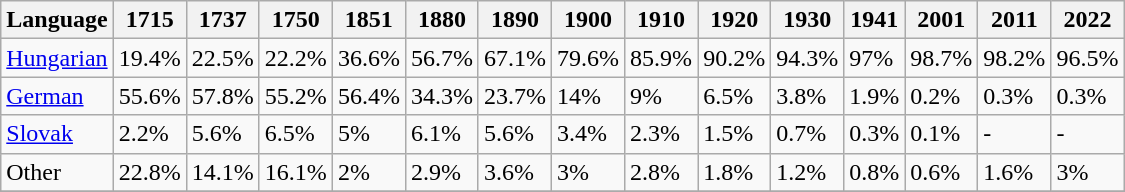<table class="wikitable">
<tr>
<th>Language</th>
<th>1715</th>
<th>1737</th>
<th>1750</th>
<th>1851</th>
<th>1880</th>
<th>1890</th>
<th>1900</th>
<th>1910</th>
<th>1920</th>
<th>1930</th>
<th>1941</th>
<th>2001</th>
<th>2011</th>
<th>2022</th>
</tr>
<tr>
<td><a href='#'>Hungarian</a></td>
<td>19.4%</td>
<td>22.5%</td>
<td>22.2%</td>
<td>36.6%</td>
<td>56.7%</td>
<td>67.1%</td>
<td>79.6%</td>
<td>85.9%</td>
<td>90.2%</td>
<td>94.3%</td>
<td>97%</td>
<td>98.7%</td>
<td>98.2%</td>
<td>96.5%</td>
</tr>
<tr>
<td><a href='#'>German</a></td>
<td>55.6%</td>
<td>57.8%</td>
<td>55.2%</td>
<td>56.4%</td>
<td>34.3%</td>
<td>23.7%</td>
<td>14%</td>
<td>9%</td>
<td>6.5%</td>
<td>3.8%</td>
<td>1.9%</td>
<td>0.2%</td>
<td>0.3%</td>
<td>0.3%</td>
</tr>
<tr>
<td><a href='#'>Slovak</a></td>
<td>2.2%</td>
<td>5.6%</td>
<td>6.5%</td>
<td>5%</td>
<td>6.1%</td>
<td>5.6%</td>
<td>3.4%</td>
<td>2.3%</td>
<td>1.5%</td>
<td>0.7%</td>
<td>0.3%</td>
<td>0.1%</td>
<td>-</td>
<td>-</td>
</tr>
<tr>
<td>Other</td>
<td>22.8%</td>
<td>14.1%</td>
<td>16.1%</td>
<td>2%</td>
<td>2.9%</td>
<td>3.6%</td>
<td>3%</td>
<td>2.8%</td>
<td>1.8%</td>
<td>1.2%</td>
<td>0.8%</td>
<td>0.6%</td>
<td>1.6%</td>
<td>3%</td>
</tr>
<tr>
</tr>
</table>
